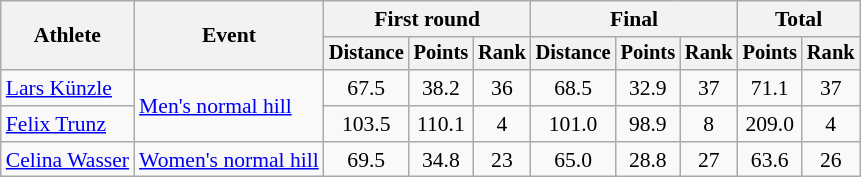<table class="wikitable" style="font-size:90%">
<tr>
<th rowspan=2>Athlete</th>
<th rowspan=2>Event</th>
<th colspan=3>First round</th>
<th colspan=3>Final</th>
<th colspan=2>Total</th>
</tr>
<tr style="font-size:95%">
<th>Distance</th>
<th>Points</th>
<th>Rank</th>
<th>Distance</th>
<th>Points</th>
<th>Rank</th>
<th>Points</th>
<th>Rank</th>
</tr>
<tr align=center>
<td align=left><a href='#'>Lars Künzle</a></td>
<td align=left rowspan=2><a href='#'>Men's normal hill</a></td>
<td>67.5</td>
<td>38.2</td>
<td>36</td>
<td>68.5</td>
<td>32.9</td>
<td>37</td>
<td>71.1</td>
<td>37</td>
</tr>
<tr align=center>
<td align=left><a href='#'>Felix Trunz</a></td>
<td>103.5</td>
<td>110.1</td>
<td>4</td>
<td>101.0</td>
<td>98.9</td>
<td>8</td>
<td>209.0</td>
<td>4</td>
</tr>
<tr align=center>
<td align=left><a href='#'>Celina Wasser</a></td>
<td align=left><a href='#'>Women's normal hill</a></td>
<td>69.5</td>
<td>34.8</td>
<td>23</td>
<td>65.0</td>
<td>28.8</td>
<td>27</td>
<td>63.6</td>
<td>26</td>
</tr>
</table>
